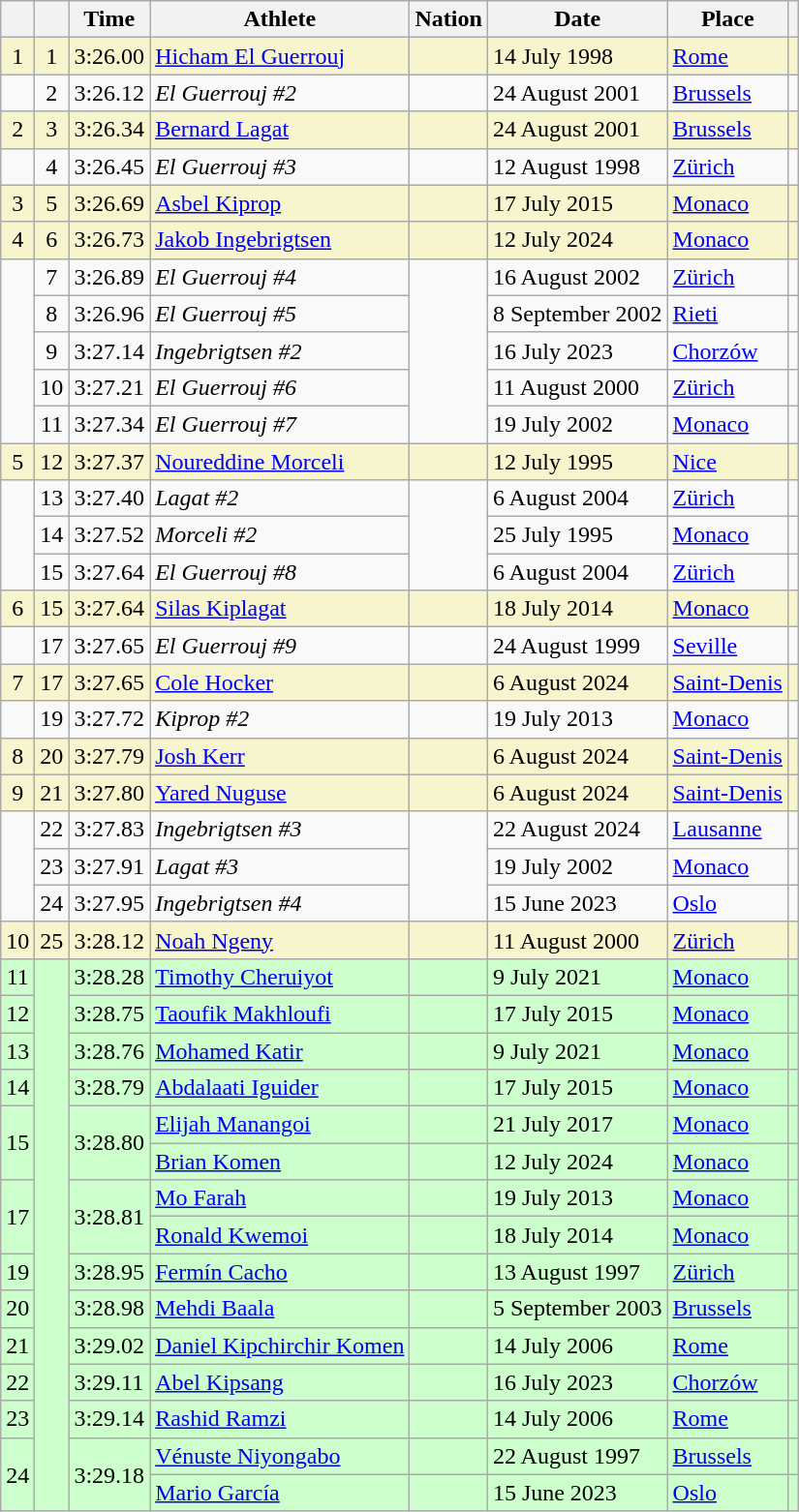<table class="wikitable sortable">
<tr>
<th></th>
<th></th>
<th>Time</th>
<th>Athlete</th>
<th>Nation</th>
<th>Date</th>
<th>Place</th>
<th class="unsortable"></th>
</tr>
<tr bgcolor="#f6F5CE">
<td align=center>1</td>
<td align=center>1</td>
<td>3:26.00</td>
<td><a href='#'>Hicham El Guerrouj</a></td>
<td></td>
<td>14 July 1998</td>
<td><a href='#'>Rome</a></td>
<td></td>
</tr>
<tr>
<td></td>
<td align=center>2</td>
<td>3:26.12</td>
<td><em>El Guerrouj #2</em></td>
<td></td>
<td>24 August 2001</td>
<td><a href='#'>Brussels</a></td>
<td></td>
</tr>
<tr bgcolor="#f6F5CE">
<td align=center>2</td>
<td align=center>3</td>
<td>3:26.34</td>
<td><a href='#'>Bernard Lagat</a></td>
<td></td>
<td>24 August 2001</td>
<td><a href='#'>Brussels</a></td>
<td></td>
</tr>
<tr>
<td></td>
<td align=center>4</td>
<td>3:26.45</td>
<td><em>El Guerrouj #3</em></td>
<td></td>
<td>12 August 1998</td>
<td><a href='#'>Zürich</a></td>
<td></td>
</tr>
<tr bgcolor="#f6F5CE">
<td align=center>3</td>
<td align=center>5</td>
<td>3:26.69</td>
<td><a href='#'>Asbel Kiprop</a></td>
<td></td>
<td>17 July 2015</td>
<td><a href='#'>Monaco</a></td>
<td></td>
</tr>
<tr bgcolor="#f6F5CE">
<td align=center>4</td>
<td align=center>6</td>
<td>3:26.73</td>
<td><a href='#'>Jakob Ingebrigtsen</a></td>
<td></td>
<td>12 July 2024</td>
<td><a href='#'>Monaco</a></td>
<td></td>
</tr>
<tr>
<td rowspan="5"></td>
<td align=center>7</td>
<td>3:26.89</td>
<td><em>El Guerrouj #4</em></td>
<td rowspan="5"></td>
<td>16 August 2002</td>
<td><a href='#'>Zürich</a></td>
<td></td>
</tr>
<tr>
<td align=center>8</td>
<td>3:26.96</td>
<td><em>El Guerrouj #5</em></td>
<td>8 September 2002</td>
<td><a href='#'>Rieti</a></td>
<td></td>
</tr>
<tr>
<td align="center">9</td>
<td>3:27.14</td>
<td><em>Ingebrigtsen #2</em></td>
<td>16 July 2023</td>
<td><a href='#'>Chorzów</a></td>
<td></td>
</tr>
<tr>
<td align="center">10</td>
<td>3:27.21</td>
<td><em>El Guerrouj #6</em></td>
<td>11 August 2000</td>
<td><a href='#'>Zürich</a></td>
<td></td>
</tr>
<tr>
<td align=center>11</td>
<td>3:27.34</td>
<td><em>El Guerrouj #7</em></td>
<td>19 July 2002</td>
<td><a href='#'>Monaco</a></td>
<td></td>
</tr>
<tr bgcolor="#f6F5CE">
<td align=center>5</td>
<td align=center>12</td>
<td>3:27.37</td>
<td><a href='#'>Noureddine Morceli</a></td>
<td></td>
<td>12 July 1995</td>
<td><a href='#'>Nice</a></td>
<td></td>
</tr>
<tr>
<td rowspan=3></td>
<td align=center>13</td>
<td>3:27.40</td>
<td><em>Lagat #2</em></td>
<td rowspan="3"></td>
<td>6 August 2004</td>
<td><a href='#'>Zürich</a></td>
<td></td>
</tr>
<tr>
<td align=center>14</td>
<td>3:27.52</td>
<td><em>Morceli #2</em></td>
<td>25 July 1995</td>
<td><a href='#'>Monaco</a></td>
<td></td>
</tr>
<tr>
<td align=center>15</td>
<td>3:27.64</td>
<td><em>El Guerrouj #8</em></td>
<td>6 August 2004</td>
<td><a href='#'>Zürich</a></td>
<td></td>
</tr>
<tr bgcolor="#f6F5CE">
<td align=center>6</td>
<td align=center>15</td>
<td>3:27.64</td>
<td><a href='#'>Silas Kiplagat</a></td>
<td></td>
<td>18 July 2014</td>
<td><a href='#'>Monaco</a></td>
<td></td>
</tr>
<tr>
<td></td>
<td align=center>17</td>
<td>3:27.65</td>
<td><em>El Guerrouj #9</em></td>
<td></td>
<td>24 August 1999</td>
<td><a href='#'>Seville</a></td>
<td></td>
</tr>
<tr bgcolor="#f6F5CE">
<td align=center>7</td>
<td align=center>17</td>
<td>3:27.65</td>
<td><a href='#'>Cole Hocker</a></td>
<td></td>
<td>6 August 2024</td>
<td><a href='#'>Saint-Denis</a></td>
<td></td>
</tr>
<tr>
<td></td>
<td align="center">19</td>
<td>3:27.72</td>
<td><em>Kiprop #2</em></td>
<td></td>
<td>19 July 2013</td>
<td><a href='#'>Monaco</a></td>
<td></td>
</tr>
<tr bgcolor="#f6F5CE">
<td align="center">8</td>
<td align="center">20</td>
<td>3:27.79</td>
<td><a href='#'>Josh Kerr</a></td>
<td></td>
<td>6 August 2024</td>
<td><a href='#'>Saint-Denis</a></td>
<td></td>
</tr>
<tr bgcolor="#f6F5CE">
<td align="center">9</td>
<td align="center">21</td>
<td>3:27.80</td>
<td><a href='#'>Yared Nuguse</a></td>
<td></td>
<td>6 August 2024</td>
<td><a href='#'>Saint-Denis</a></td>
<td></td>
</tr>
<tr>
<td rowspan="3"></td>
<td align="center">22</td>
<td>3:27.83</td>
<td><em>Ingebrigtsen #3</em></td>
<td rowspan="3"></td>
<td>22 August 2024</td>
<td><a href='#'>Lausanne</a></td>
<td></td>
</tr>
<tr>
<td align="center">23</td>
<td>3:27.91</td>
<td><em>Lagat #3</em></td>
<td>19 July 2002</td>
<td><a href='#'>Monaco</a></td>
<td></td>
</tr>
<tr>
<td align="center">24</td>
<td>3:27.95</td>
<td><em>Ingebrigtsen #4</em></td>
<td>15 June 2023</td>
<td><a href='#'>Oslo</a></td>
<td></td>
</tr>
<tr bgcolor="#f6F5CE">
<td align="center">10</td>
<td align="center">25</td>
<td>3:28.12</td>
<td><a href='#'>Noah Ngeny</a></td>
<td></td>
<td>11 August 2000</td>
<td><a href='#'>Zürich</a></td>
<td></td>
</tr>
<tr bgcolor="#CCFFCC">
<td align="center">11</td>
<td rowspan="15" align="center"></td>
<td>3:28.28</td>
<td><a href='#'>Timothy Cheruiyot</a></td>
<td></td>
<td>9 July 2021</td>
<td><a href='#'>Monaco</a></td>
<td></td>
</tr>
<tr bgcolor="#CCFFCC">
<td align=center>12</td>
<td>3:28.75</td>
<td><a href='#'>Taoufik Makhloufi</a></td>
<td></td>
<td>17 July 2015</td>
<td><a href='#'>Monaco</a></td>
<td></td>
</tr>
<tr bgcolor="#CCFFCC">
<td align=center>13</td>
<td>3:28.76</td>
<td><a href='#'>Mohamed Katir</a></td>
<td></td>
<td>9 July 2021</td>
<td><a href='#'>Monaco</a></td>
<td></td>
</tr>
<tr bgcolor="#CCFFCC">
<td align=center>14</td>
<td>3:28.79</td>
<td><a href='#'>Abdalaati Iguider</a></td>
<td></td>
<td>17 July 2015</td>
<td><a href='#'>Monaco</a></td>
<td></td>
</tr>
<tr bgcolor="#CCFFCC">
<td rowspan=2 align=center>15</td>
<td rowspan="2">3:28.80</td>
<td><a href='#'>Elijah Manangoi</a></td>
<td></td>
<td>21 July 2017</td>
<td><a href='#'>Monaco</a></td>
<td></td>
</tr>
<tr bgcolor="#CCFFCC">
<td><a href='#'>Brian Komen</a></td>
<td></td>
<td>12 July 2024</td>
<td><a href='#'>Monaco</a></td>
<td></td>
</tr>
<tr bgcolor="#CCFFCC">
<td rowspan=2 align=center>17</td>
<td rowspan="2">3:28.81</td>
<td><a href='#'>Mo Farah</a></td>
<td></td>
<td>19 July 2013</td>
<td><a href='#'>Monaco</a></td>
<td></td>
</tr>
<tr bgcolor=#CCFFCC>
<td><a href='#'>Ronald Kwemoi</a></td>
<td></td>
<td>18 July 2014</td>
<td><a href='#'>Monaco</a></td>
<td></td>
</tr>
<tr bgcolor=#CCFFCC>
<td align=center>19</td>
<td>3:28.95</td>
<td><a href='#'>Fermín Cacho</a></td>
<td></td>
<td>13 August 1997</td>
<td><a href='#'>Zürich</a></td>
<td></td>
</tr>
<tr bgcolor=#CCFFCC>
<td align=center>20</td>
<td>3:28.98</td>
<td><a href='#'>Mehdi Baala</a></td>
<td></td>
<td>5 September 2003</td>
<td><a href='#'>Brussels</a></td>
<td></td>
</tr>
<tr bgcolor=#CCFFCC>
<td align="center">21</td>
<td>3:29.02</td>
<td><a href='#'>Daniel Kipchirchir Komen</a></td>
<td></td>
<td>14 July 2006</td>
<td><a href='#'>Rome</a></td>
<td></td>
</tr>
<tr bgcolor="#CCFFCC">
<td align="center">22</td>
<td>3:29.11</td>
<td><a href='#'>Abel Kipsang</a></td>
<td></td>
<td>16 July 2023</td>
<td><a href='#'>Chorzów</a></td>
<td></td>
</tr>
<tr bgcolor="#CCFFCC">
<td align="center">23</td>
<td>3:29.14</td>
<td><a href='#'>Rashid Ramzi</a></td>
<td></td>
<td>14 July 2006</td>
<td><a href='#'>Rome</a></td>
<td></td>
</tr>
<tr bgcolor="#CCFFCC">
<td rowspan="2" align="center">24</td>
<td rowspan="2">3:29.18</td>
<td><a href='#'>Vénuste Niyongabo</a></td>
<td></td>
<td>22 August 1997</td>
<td><a href='#'>Brussels</a></td>
<td></td>
</tr>
<tr bgcolor=#CCFFCC>
<td><a href='#'>Mario García</a></td>
<td></td>
<td>15 June 2023</td>
<td><a href='#'>Oslo</a></td>
<td></td>
</tr>
</table>
